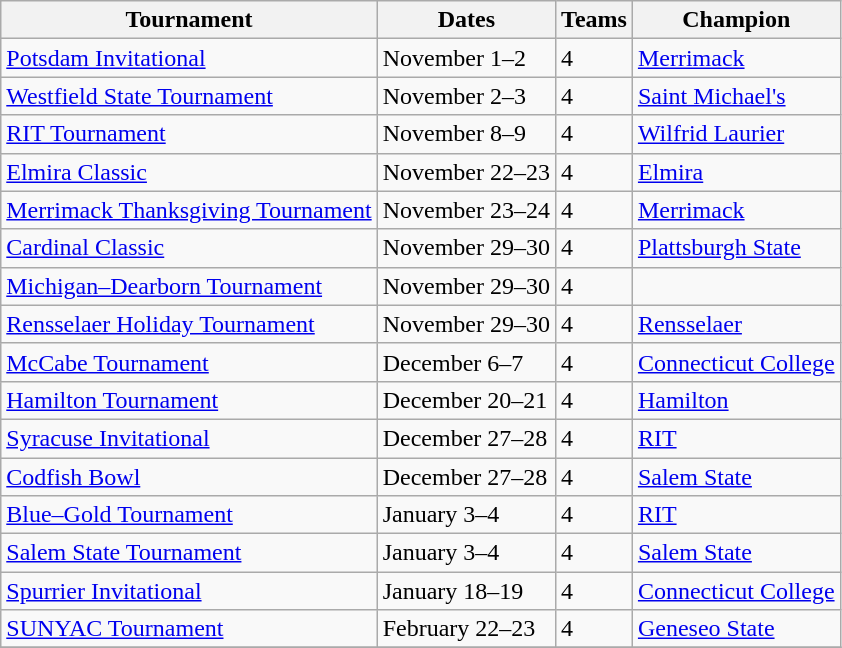<table class="wikitable">
<tr>
<th>Tournament</th>
<th>Dates</th>
<th>Teams</th>
<th>Champion</th>
</tr>
<tr>
<td><a href='#'>Potsdam Invitational</a></td>
<td>November 1–2</td>
<td>4</td>
<td><a href='#'>Merrimack</a></td>
</tr>
<tr>
<td><a href='#'>Westfield State Tournament</a></td>
<td>November 2–3</td>
<td>4</td>
<td><a href='#'>Saint Michael's</a></td>
</tr>
<tr>
<td><a href='#'>RIT Tournament</a></td>
<td>November 8–9</td>
<td>4</td>
<td><a href='#'>Wilfrid Laurier</a></td>
</tr>
<tr>
<td><a href='#'>Elmira Classic</a></td>
<td>November 22–23</td>
<td>4</td>
<td><a href='#'>Elmira</a></td>
</tr>
<tr>
<td><a href='#'>Merrimack Thanksgiving Tournament</a></td>
<td>November 23–24</td>
<td>4</td>
<td><a href='#'>Merrimack</a></td>
</tr>
<tr>
<td><a href='#'>Cardinal Classic</a></td>
<td>November 29–30</td>
<td>4</td>
<td><a href='#'>Plattsburgh State</a></td>
</tr>
<tr>
<td><a href='#'>Michigan–Dearborn Tournament</a></td>
<td>November 29–30</td>
<td>4</td>
<td></td>
</tr>
<tr>
<td><a href='#'>Rensselaer Holiday Tournament</a></td>
<td>November 29–30</td>
<td>4</td>
<td><a href='#'>Rensselaer</a></td>
</tr>
<tr>
<td><a href='#'>McCabe Tournament</a></td>
<td>December 6–7</td>
<td>4</td>
<td><a href='#'>Connecticut College</a></td>
</tr>
<tr>
<td><a href='#'>Hamilton Tournament</a></td>
<td>December 20–21</td>
<td>4</td>
<td><a href='#'>Hamilton</a></td>
</tr>
<tr>
<td><a href='#'>Syracuse Invitational</a></td>
<td>December 27–28</td>
<td>4</td>
<td><a href='#'>RIT</a></td>
</tr>
<tr>
<td><a href='#'>Codfish Bowl</a></td>
<td>December 27–28</td>
<td>4</td>
<td><a href='#'>Salem State</a></td>
</tr>
<tr>
<td><a href='#'>Blue–Gold Tournament</a></td>
<td>January 3–4</td>
<td>4</td>
<td><a href='#'>RIT</a></td>
</tr>
<tr>
<td><a href='#'>Salem State Tournament</a></td>
<td>January 3–4</td>
<td>4</td>
<td><a href='#'>Salem State</a></td>
</tr>
<tr>
<td><a href='#'>Spurrier Invitational</a></td>
<td>January 18–19</td>
<td>4</td>
<td><a href='#'>Connecticut College</a></td>
</tr>
<tr>
<td><a href='#'>SUNYAC Tournament</a></td>
<td>February 22–23</td>
<td>4</td>
<td><a href='#'>Geneseo State</a></td>
</tr>
<tr>
</tr>
</table>
